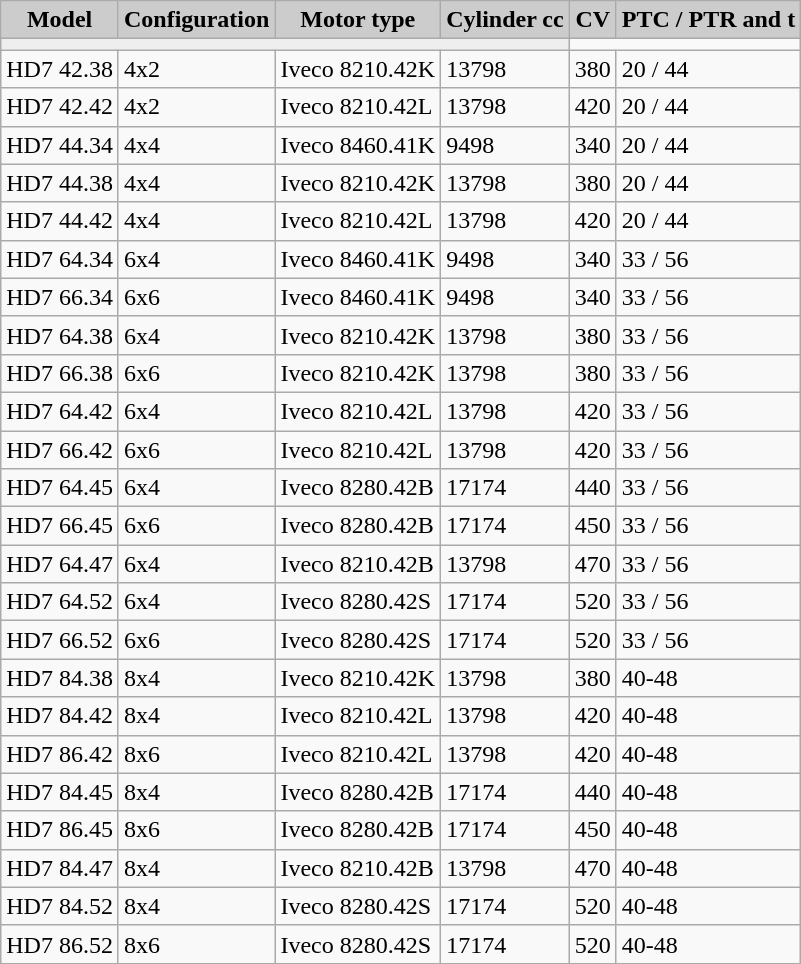<table class="wikitable">
<tr>
<td style="background:#CCCCCC;text-align:center"><strong>Model</strong></td>
<td style="background:#CCCCCC;text-align:center"><strong>Configuration</strong></td>
<td style="background:#CCCCCC;text-align:center"><strong>Motor type</strong></td>
<td style="background:#CCCCCC;text-align:center"><strong>Cylinder cc</strong></td>
<td style="background:#CCCCCC;text-align:center"><strong>CV</strong></td>
<td style="background:#CCCCCC;text-align:center"><strong>PTC / PTR and t</strong></td>
</tr>
<tr>
<td style="background:#EEEEEE;text-align:center" colspan=4></td>
</tr>
<tr>
<td>HD7 42.38</td>
<td>4x2</td>
<td>Iveco 8210.42K</td>
<td>13798</td>
<td>380</td>
<td>20 / 44</td>
</tr>
<tr>
<td>HD7 42.42</td>
<td>4x2</td>
<td>Iveco 8210.42L</td>
<td>13798</td>
<td>420</td>
<td>20 / 44</td>
</tr>
<tr>
<td>HD7 44.34</td>
<td>4x4</td>
<td>Iveco 8460.41K</td>
<td>9498</td>
<td>340</td>
<td>20 / 44</td>
</tr>
<tr>
<td>HD7 44.38</td>
<td>4x4</td>
<td>Iveco 8210.42K</td>
<td>13798</td>
<td>380</td>
<td>20 / 44</td>
</tr>
<tr>
<td>HD7 44.42</td>
<td>4x4</td>
<td>Iveco 8210.42L</td>
<td>13798</td>
<td>420</td>
<td>20 / 44</td>
</tr>
<tr>
<td>HD7 64.34</td>
<td>6x4</td>
<td>Iveco 8460.41K</td>
<td>9498</td>
<td>340</td>
<td>33 / 56</td>
</tr>
<tr>
<td>HD7 66.34</td>
<td>6x6</td>
<td>Iveco 8460.41K</td>
<td>9498</td>
<td>340</td>
<td>33 / 56</td>
</tr>
<tr>
<td>HD7 64.38</td>
<td>6x4</td>
<td>Iveco 8210.42K</td>
<td>13798</td>
<td>380</td>
<td>33 / 56</td>
</tr>
<tr>
<td>HD7 66.38</td>
<td>6x6</td>
<td>Iveco 8210.42K</td>
<td>13798</td>
<td>380</td>
<td>33 / 56</td>
</tr>
<tr>
<td>HD7 64.42</td>
<td>6x4</td>
<td>Iveco 8210.42L</td>
<td>13798</td>
<td>420</td>
<td>33 / 56</td>
</tr>
<tr>
<td>HD7 66.42</td>
<td>6x6</td>
<td>Iveco 8210.42L</td>
<td>13798</td>
<td>420</td>
<td>33 / 56</td>
</tr>
<tr>
<td>HD7 64.45</td>
<td>6x4</td>
<td>Iveco 8280.42B</td>
<td>17174</td>
<td>440</td>
<td>33 / 56</td>
</tr>
<tr>
<td>HD7 66.45</td>
<td>6x6</td>
<td>Iveco 8280.42B</td>
<td>17174</td>
<td>450</td>
<td>33 / 56</td>
</tr>
<tr>
<td>HD7 64.47</td>
<td>6x4</td>
<td>Iveco 8210.42B</td>
<td>13798</td>
<td>470</td>
<td>33 / 56</td>
</tr>
<tr>
<td>HD7 64.52</td>
<td>6x4</td>
<td>Iveco 8280.42S</td>
<td>17174</td>
<td>520</td>
<td>33 / 56</td>
</tr>
<tr>
<td>HD7 66.52</td>
<td>6x6</td>
<td>Iveco 8280.42S</td>
<td>17174</td>
<td>520</td>
<td>33 / 56</td>
</tr>
<tr>
<td>HD7 84.38</td>
<td>8x4</td>
<td>Iveco 8210.42K</td>
<td>13798</td>
<td>380</td>
<td>40-48</td>
</tr>
<tr>
<td>HD7 84.42</td>
<td>8x4</td>
<td>Iveco 8210.42L</td>
<td>13798</td>
<td>420</td>
<td>40-48</td>
</tr>
<tr>
<td>HD7 86.42</td>
<td>8x6</td>
<td>Iveco 8210.42L</td>
<td>13798</td>
<td>420</td>
<td>40-48</td>
</tr>
<tr>
<td>HD7 84.45</td>
<td>8x4</td>
<td>Iveco 8280.42B</td>
<td>17174</td>
<td>440</td>
<td>40-48</td>
</tr>
<tr>
<td>HD7 86.45</td>
<td>8x6</td>
<td>Iveco 8280.42B</td>
<td>17174</td>
<td>450</td>
<td>40-48</td>
</tr>
<tr>
<td>HD7 84.47</td>
<td>8x4</td>
<td>Iveco 8210.42B</td>
<td>13798</td>
<td>470</td>
<td>40-48</td>
</tr>
<tr>
<td>HD7 84.52</td>
<td>8x4</td>
<td>Iveco 8280.42S</td>
<td>17174</td>
<td>520</td>
<td>40-48</td>
</tr>
<tr>
<td>HD7 86.52</td>
<td>8x6</td>
<td>Iveco 8280.42S</td>
<td>17174</td>
<td>520</td>
<td>40-48</td>
</tr>
<tr>
</tr>
</table>
